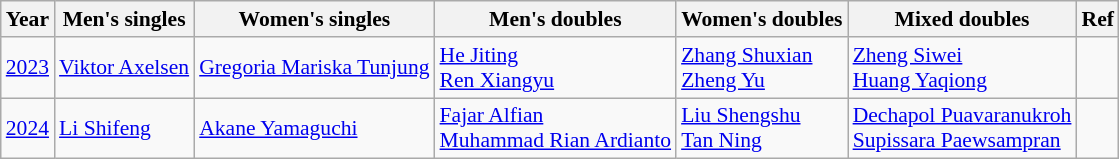<table class=wikitable style="font-size:90%;">
<tr>
<th>Year</th>
<th>Men's singles</th>
<th>Women's singles</th>
<th>Men's doubles</th>
<th>Women's doubles</th>
<th>Mixed doubles</th>
<th>Ref</th>
</tr>
<tr>
<td><a href='#'>2023</a></td>
<td> <a href='#'>Viktor Axelsen</a></td>
<td> <a href='#'>Gregoria Mariska Tunjung</a></td>
<td> <a href='#'>He Jiting</a><br> <a href='#'>Ren Xiangyu</a></td>
<td> <a href='#'>Zhang Shuxian</a><br> <a href='#'>Zheng Yu</a></td>
<td> <a href='#'>Zheng Siwei</a><br> <a href='#'>Huang Yaqiong</a></td>
<td></td>
</tr>
<tr>
<td><a href='#'>2024</a></td>
<td> <a href='#'>Li Shifeng</a></td>
<td> <a href='#'>Akane Yamaguchi</a></td>
<td> <a href='#'>Fajar Alfian</a><br> <a href='#'>Muhammad Rian Ardianto</a></td>
<td> <a href='#'>Liu Shengshu</a><br> <a href='#'>Tan Ning</a></td>
<td> <a href='#'>Dechapol Puavaranukroh</a><br> <a href='#'>Supissara Paewsampran</a></td>
<td></td>
</tr>
</table>
